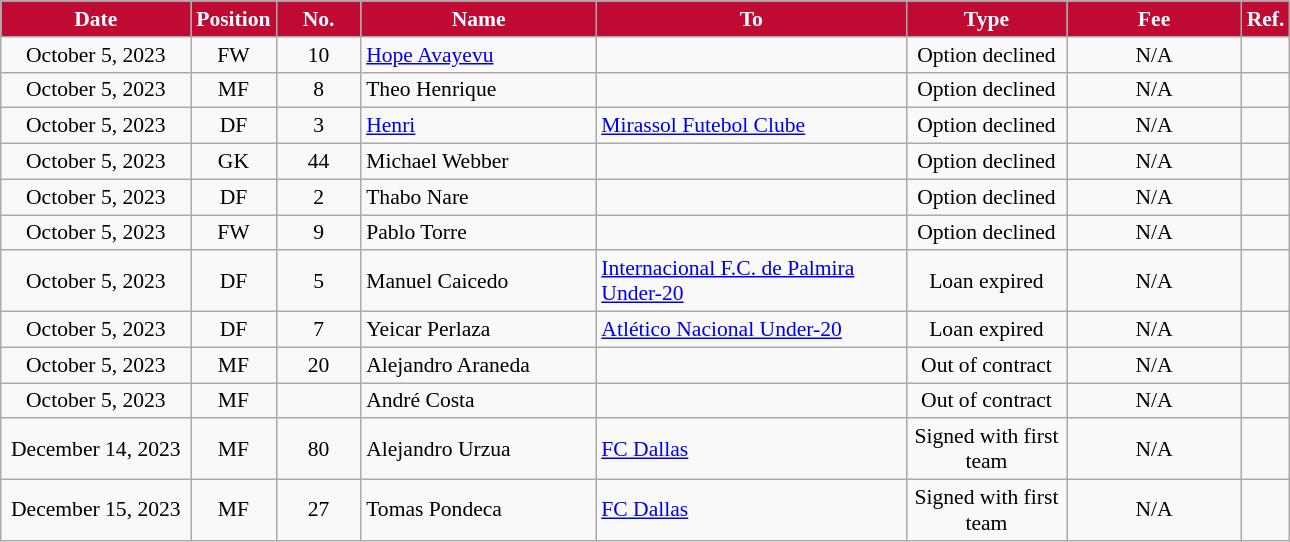<table class="wikitable" style="text-align:center; font-size:90%; ">
<tr>
<th style="background:#BF0A34; color:#FFFFFF; width:120px;">Date</th>
<th style="background:#BF0A34; color:#FFFFFF; width:50px;">Position</th>
<th style="background:#BF0A34; color:#FFFFFF; width:50px;">No.</th>
<th style="background:#BF0A34; color:#FFFFFF; width:150px;">Name</th>
<th style="background:#BF0A34; color:#FFFFFF; width:200px;">To</th>
<th style="background:#BF0A34; color:#FFFFFF; Width:100px;">Type</th>
<th style="background:#BF0A34; color:#FFFFFF; width:110px;">Fee</th>
<th style="background:#BF0A34; color:#FFFFFF; width:25px;">Ref.</th>
</tr>
<tr>
<td>October 5, 2023</td>
<td>FW</td>
<td>10</td>
<td align="left"> <a href='#'>Hope Avayevu</a></td>
<td align="left"></td>
<td>Option declined</td>
<td>N/A</td>
<td></td>
</tr>
<tr>
<td>October 5, 2023</td>
<td>MF</td>
<td>8</td>
<td align="left"> Theo Henrique</td>
<td align="left"></td>
<td>Option declined</td>
<td>N/A</td>
<td></td>
</tr>
<tr>
<td>October 5, 2023</td>
<td>DF</td>
<td>3</td>
<td align="left"> <a href='#'>Henri</a></td>
<td align="left"> <a href='#'>Mirassol Futebol Clube</a></td>
<td>Option declined</td>
<td>N/A</td>
<td></td>
</tr>
<tr>
<td>October 5, 2023</td>
<td>GK</td>
<td>44</td>
<td align="left"> Michael Webber</td>
<td align="left"></td>
<td>Option declined</td>
<td>N/A</td>
<td></td>
</tr>
<tr>
<td>October 5, 2023</td>
<td>DF</td>
<td>2</td>
<td align="left"> Thabo Nare</td>
<td align="left"></td>
<td>Option declined</td>
<td>N/A</td>
<td></td>
</tr>
<tr>
<td>October 5, 2023</td>
<td>FW</td>
<td>9</td>
<td align="left"> Pablo Torre</td>
<td align="left"></td>
<td>Option declined</td>
<td>N/A</td>
<td></td>
</tr>
<tr>
<td>October 5, 2023</td>
<td>DF</td>
<td>5</td>
<td align="left"> Manuel Caicedo</td>
<td align="left"> <a href='#'>Internacional F.C. de Palmira Under-20</a></td>
<td>Loan expired</td>
<td>N/A</td>
<td></td>
</tr>
<tr>
<td>October 5, 2023</td>
<td>DF</td>
<td>7</td>
<td align="left"> Yeicar Perlaza</td>
<td align="left"> <a href='#'>Atlético Nacional Under-20</a></td>
<td>Loan expired</td>
<td>N/A</td>
<td></td>
</tr>
<tr>
<td>October 5, 2023</td>
<td>MF</td>
<td>20</td>
<td align="left"> Alejandro Araneda</td>
<td align="left"></td>
<td>Out of contract</td>
<td>N/A</td>
<td></td>
</tr>
<tr>
<td>October 5, 2023</td>
<td>MF</td>
<td></td>
<td align="left"> André Costa</td>
<td align="left"></td>
<td>Out of contract</td>
<td>N/A</td>
<td></td>
</tr>
<tr>
<td>December 14, 2023</td>
<td>MF</td>
<td>80</td>
<td align="left"> Alejandro Urzua</td>
<td align="left"> <a href='#'>FC Dallas</a></td>
<td>Signed with first team</td>
<td>N/A</td>
<td></td>
</tr>
<tr>
<td>December 15, 2023</td>
<td>MF</td>
<td>27</td>
<td align="left"> Tomas Pondeca</td>
<td align="left"> <a href='#'>FC Dallas</a></td>
<td>Signed with first team</td>
<td>N/A</td>
<td></td>
</tr>
</table>
